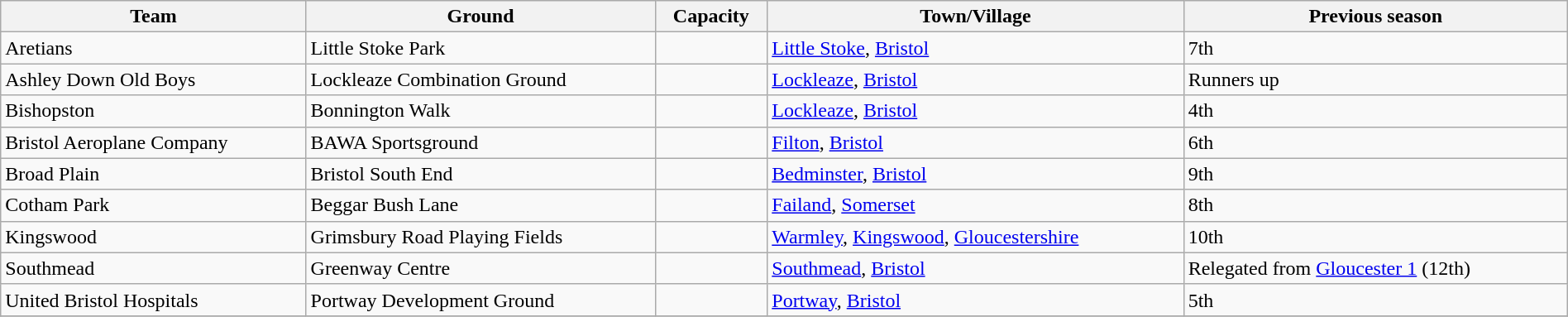<table class="wikitable sortable" width=100%>
<tr>
<th>Team</th>
<th>Ground</th>
<th>Capacity</th>
<th>Town/Village</th>
<th>Previous season</th>
</tr>
<tr>
<td>Aretians</td>
<td>Little Stoke Park</td>
<td></td>
<td><a href='#'>Little Stoke</a>, <a href='#'>Bristol</a></td>
<td>7th</td>
</tr>
<tr>
<td>Ashley Down Old Boys</td>
<td>Lockleaze Combination Ground</td>
<td></td>
<td><a href='#'>Lockleaze</a>, <a href='#'>Bristol</a></td>
<td>Runners up</td>
</tr>
<tr>
<td>Bishopston</td>
<td>Bonnington Walk</td>
<td></td>
<td><a href='#'>Lockleaze</a>, <a href='#'>Bristol</a></td>
<td>4th</td>
</tr>
<tr>
<td>Bristol Aeroplane Company</td>
<td>BAWA Sportsground</td>
<td></td>
<td><a href='#'>Filton</a>, <a href='#'>Bristol</a></td>
<td>6th</td>
</tr>
<tr>
<td>Broad Plain</td>
<td>Bristol South End</td>
<td></td>
<td><a href='#'>Bedminster</a>, <a href='#'>Bristol</a></td>
<td>9th</td>
</tr>
<tr>
<td>Cotham Park</td>
<td>Beggar Bush Lane</td>
<td></td>
<td><a href='#'>Failand</a>, <a href='#'>Somerset</a></td>
<td>8th</td>
</tr>
<tr>
<td>Kingswood</td>
<td>Grimsbury Road Playing Fields</td>
<td></td>
<td><a href='#'>Warmley</a>, <a href='#'>Kingswood</a>, <a href='#'>Gloucestershire</a></td>
<td>10th</td>
</tr>
<tr>
<td>Southmead</td>
<td>Greenway Centre</td>
<td></td>
<td><a href='#'>Southmead</a>, <a href='#'>Bristol</a></td>
<td>Relegated from <a href='#'>Gloucester 1</a> (12th)</td>
</tr>
<tr>
<td>United Bristol Hospitals</td>
<td>Portway Development Ground</td>
<td></td>
<td><a href='#'>Portway</a>, <a href='#'>Bristol</a></td>
<td>5th</td>
</tr>
<tr>
</tr>
</table>
